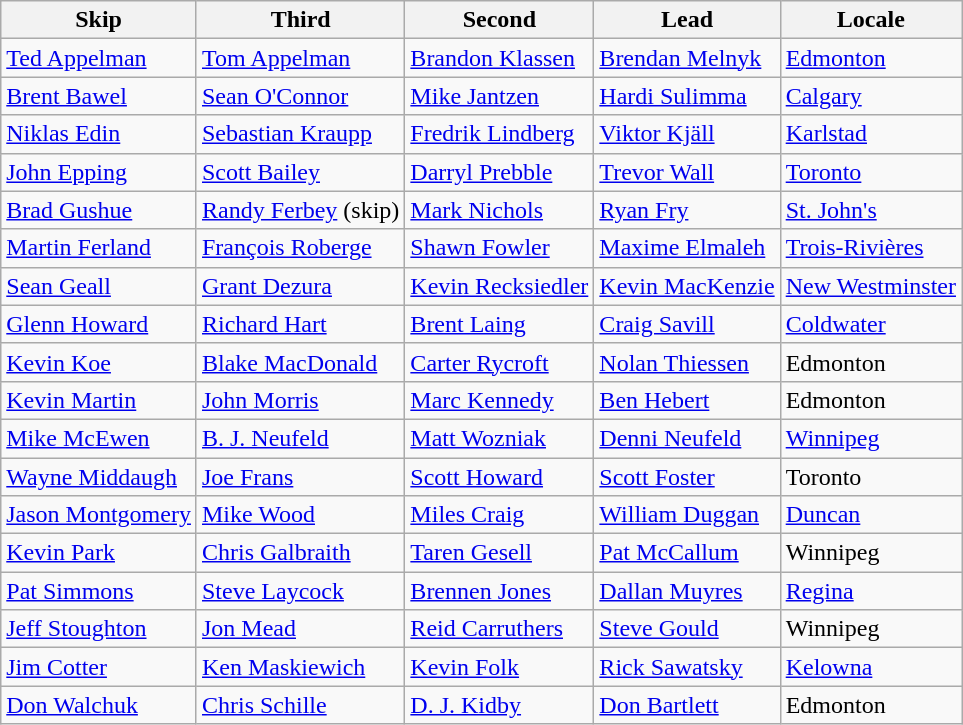<table class="wikitable">
<tr>
<th>Skip</th>
<th>Third</th>
<th>Second</th>
<th>Lead</th>
<th>Locale</th>
</tr>
<tr>
<td><a href='#'>Ted Appelman</a></td>
<td><a href='#'>Tom Appelman</a></td>
<td><a href='#'>Brandon Klassen</a></td>
<td><a href='#'>Brendan Melnyk</a></td>
<td> <a href='#'>Edmonton</a></td>
</tr>
<tr>
<td><a href='#'>Brent Bawel</a></td>
<td><a href='#'>Sean O'Connor</a></td>
<td><a href='#'>Mike Jantzen</a></td>
<td><a href='#'>Hardi Sulimma</a></td>
<td> <a href='#'>Calgary</a></td>
</tr>
<tr>
<td><a href='#'>Niklas Edin</a></td>
<td><a href='#'>Sebastian Kraupp</a></td>
<td><a href='#'>Fredrik Lindberg</a></td>
<td><a href='#'>Viktor Kjäll</a></td>
<td> <a href='#'>Karlstad</a></td>
</tr>
<tr>
<td><a href='#'>John Epping</a></td>
<td><a href='#'>Scott Bailey</a></td>
<td><a href='#'>Darryl Prebble</a></td>
<td><a href='#'>Trevor Wall</a></td>
<td> <a href='#'>Toronto</a></td>
</tr>
<tr>
<td><a href='#'>Brad Gushue</a></td>
<td><a href='#'>Randy Ferbey</a> (skip)</td>
<td><a href='#'>Mark Nichols</a></td>
<td><a href='#'>Ryan Fry</a></td>
<td> <a href='#'>St. John's</a></td>
</tr>
<tr>
<td><a href='#'>Martin Ferland</a></td>
<td><a href='#'>François Roberge</a></td>
<td><a href='#'>Shawn Fowler</a></td>
<td><a href='#'>Maxime Elmaleh</a></td>
<td> <a href='#'>Trois-Rivières</a></td>
</tr>
<tr>
<td><a href='#'>Sean Geall</a></td>
<td><a href='#'>Grant Dezura</a></td>
<td><a href='#'>Kevin Recksiedler</a></td>
<td><a href='#'>Kevin MacKenzie</a></td>
<td> <a href='#'>New Westminster</a></td>
</tr>
<tr>
<td><a href='#'>Glenn Howard</a></td>
<td><a href='#'>Richard Hart</a></td>
<td><a href='#'>Brent Laing</a></td>
<td><a href='#'>Craig Savill</a></td>
<td> <a href='#'>Coldwater</a></td>
</tr>
<tr>
<td><a href='#'>Kevin Koe</a></td>
<td><a href='#'>Blake MacDonald</a></td>
<td><a href='#'>Carter Rycroft</a></td>
<td><a href='#'>Nolan Thiessen</a></td>
<td> Edmonton</td>
</tr>
<tr>
<td><a href='#'>Kevin Martin</a></td>
<td><a href='#'>John Morris</a></td>
<td><a href='#'>Marc Kennedy</a></td>
<td><a href='#'>Ben Hebert</a></td>
<td> Edmonton</td>
</tr>
<tr>
<td><a href='#'>Mike McEwen</a></td>
<td><a href='#'>B. J. Neufeld</a></td>
<td><a href='#'>Matt Wozniak</a></td>
<td><a href='#'>Denni Neufeld</a></td>
<td> <a href='#'>Winnipeg</a></td>
</tr>
<tr>
<td><a href='#'>Wayne Middaugh</a></td>
<td><a href='#'>Joe Frans</a></td>
<td><a href='#'>Scott Howard</a></td>
<td><a href='#'>Scott Foster</a></td>
<td> Toronto</td>
</tr>
<tr>
<td><a href='#'>Jason Montgomery</a></td>
<td><a href='#'>Mike Wood</a></td>
<td><a href='#'>Miles Craig</a></td>
<td><a href='#'>William Duggan</a></td>
<td> <a href='#'>Duncan</a></td>
</tr>
<tr>
<td><a href='#'>Kevin Park</a></td>
<td><a href='#'>Chris Galbraith</a></td>
<td><a href='#'>Taren Gesell</a></td>
<td><a href='#'>Pat McCallum</a></td>
<td> Winnipeg</td>
</tr>
<tr>
<td><a href='#'>Pat Simmons</a></td>
<td><a href='#'>Steve Laycock</a></td>
<td><a href='#'>Brennen Jones</a></td>
<td><a href='#'>Dallan Muyres</a></td>
<td> <a href='#'>Regina</a></td>
</tr>
<tr>
<td><a href='#'>Jeff Stoughton</a></td>
<td><a href='#'>Jon Mead</a></td>
<td><a href='#'>Reid Carruthers</a></td>
<td><a href='#'>Steve Gould</a></td>
<td> Winnipeg</td>
</tr>
<tr>
<td><a href='#'>Jim Cotter</a></td>
<td><a href='#'>Ken Maskiewich</a></td>
<td><a href='#'>Kevin Folk</a></td>
<td><a href='#'>Rick Sawatsky</a></td>
<td> <a href='#'>Kelowna</a></td>
</tr>
<tr>
<td><a href='#'>Don Walchuk</a></td>
<td><a href='#'>Chris Schille</a></td>
<td><a href='#'>D. J. Kidby</a></td>
<td><a href='#'>Don Bartlett</a></td>
<td> Edmonton</td>
</tr>
</table>
